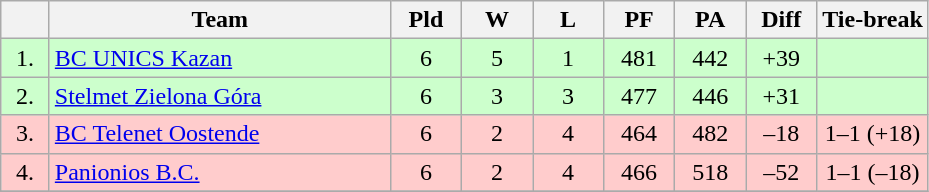<table class="wikitable" style="text-align:center">
<tr>
<th width=25></th>
<th width=220>Team</th>
<th width=40>Pld</th>
<th width=40>W</th>
<th width=40>L</th>
<th width=40>PF</th>
<th width=40>PA</th>
<th width=40>Diff</th>
<th>Tie-break</th>
</tr>
<tr style="background:#ccffcc;">
<td>1.</td>
<td align=left> <a href='#'>BC UNICS Kazan</a></td>
<td>6</td>
<td>5</td>
<td>1</td>
<td>481</td>
<td>442</td>
<td>+39</td>
<td></td>
</tr>
<tr style="background:#ccffcc;">
<td>2.</td>
<td align=left> <a href='#'>Stelmet Zielona Góra</a></td>
<td>6</td>
<td>3</td>
<td>3</td>
<td>477</td>
<td>446</td>
<td>+31</td>
<td></td>
</tr>
<tr style="background:#ffcccc;">
<td>3.</td>
<td align=left> <a href='#'>BC Telenet Oostende</a></td>
<td>6</td>
<td>2</td>
<td>4</td>
<td>464</td>
<td>482</td>
<td>–18</td>
<td>1–1 (+18)</td>
</tr>
<tr style="background:#ffcccc;">
<td>4.</td>
<td align=left> <a href='#'>Panionios B.C.</a></td>
<td>6</td>
<td>2</td>
<td>4</td>
<td>466</td>
<td>518</td>
<td>–52</td>
<td>1–1 (–18)</td>
</tr>
<tr>
</tr>
</table>
